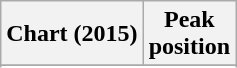<table class="wikitable sortable plainrowheaders" style="text-align:center">
<tr>
<th scope="col">Chart (2015)</th>
<th scope="col">Peak<br>position</th>
</tr>
<tr>
</tr>
<tr>
</tr>
<tr>
</tr>
<tr>
</tr>
</table>
